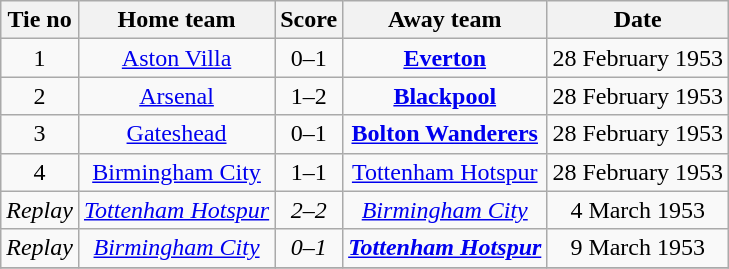<table class="wikitable" style="text-align: center">
<tr>
<th>Tie no</th>
<th>Home team</th>
<th>Score</th>
<th>Away team</th>
<th>Date</th>
</tr>
<tr>
<td>1</td>
<td><a href='#'>Aston Villa</a></td>
<td>0–1</td>
<td><strong><a href='#'>Everton</a></strong></td>
<td>28 February 1953</td>
</tr>
<tr>
<td>2</td>
<td><a href='#'>Arsenal</a></td>
<td>1–2</td>
<td><strong><a href='#'>Blackpool</a></strong></td>
<td>28 February 1953</td>
</tr>
<tr>
<td>3</td>
<td><a href='#'>Gateshead</a></td>
<td>0–1</td>
<td><strong><a href='#'>Bolton Wanderers</a></strong></td>
<td>28 February 1953</td>
</tr>
<tr>
<td>4</td>
<td><a href='#'>Birmingham City</a></td>
<td>1–1</td>
<td><a href='#'>Tottenham Hotspur</a></td>
<td>28 February 1953</td>
</tr>
<tr>
<td><em>Replay</em></td>
<td><em><a href='#'>Tottenham Hotspur</a></em></td>
<td><em>2–2</em></td>
<td><em><a href='#'>Birmingham City</a></em></td>
<td>4 March 1953</td>
</tr>
<tr>
<td><em>Replay</em></td>
<td><em><a href='#'>Birmingham City</a></em></td>
<td><em>0–1</em></td>
<td><strong><em><a href='#'>Tottenham Hotspur</a></em></strong></td>
<td>9 March 1953</td>
</tr>
<tr>
</tr>
</table>
